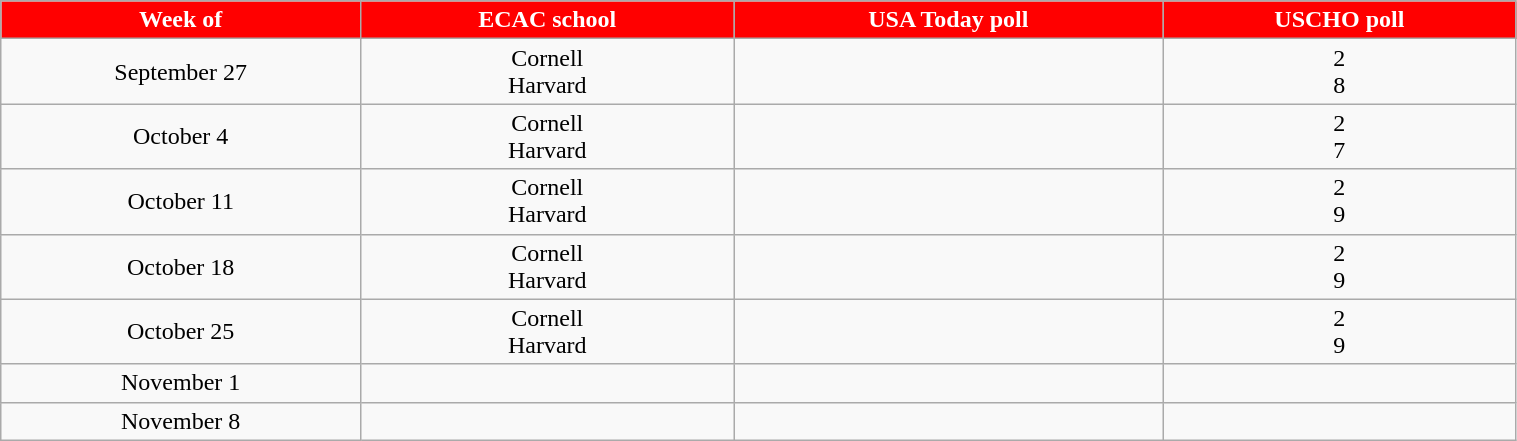<table class="wikitable" width="80%">
<tr align="center" style="background:red;color:white;">
<td><strong>Week of</strong></td>
<td><strong>ECAC school</strong></td>
<td><strong>USA Today poll</strong></td>
<td><strong>USCHO poll</strong></td>
</tr>
<tr align="center" bgcolor="">
<td>September 27</td>
<td>Cornell<br>Harvard</td>
<td></td>
<td>2<br>8</td>
</tr>
<tr align="center" bgcolor="">
<td>October 4</td>
<td>Cornell<br>Harvard</td>
<td></td>
<td>2<br>7</td>
</tr>
<tr align="center" bgcolor="">
<td>October 11</td>
<td>Cornell<br>Harvard</td>
<td></td>
<td>2<br>9</td>
</tr>
<tr align="center" bgcolor="">
<td>October 18</td>
<td>Cornell<br>Harvard</td>
<td></td>
<td>2<br>9</td>
</tr>
<tr align="center" bgcolor="">
<td>October 25</td>
<td>Cornell<br>Harvard</td>
<td></td>
<td>2<br>9</td>
</tr>
<tr align="center" bgcolor="">
<td>November 1</td>
<td></td>
<td></td>
<td></td>
</tr>
<tr align="center" bgcolor="">
<td>November 8</td>
<td></td>
<td></td>
<td></td>
</tr>
</table>
